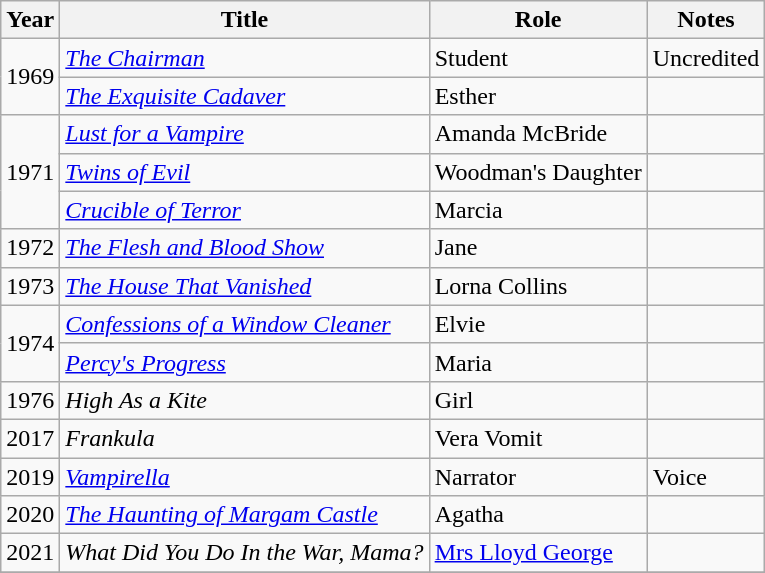<table class="wikitable sortable">
<tr>
<th>Year</th>
<th>Title</th>
<th>Role</th>
<th>Notes</th>
</tr>
<tr>
<td rowspan=2>1969</td>
<td><em><a href='#'>The Chairman</a></em></td>
<td>Student</td>
<td>Uncredited</td>
</tr>
<tr>
<td><em><a href='#'>The Exquisite Cadaver</a></em></td>
<td>Esther</td>
<td></td>
</tr>
<tr>
<td rowspan=3>1971</td>
<td><em><a href='#'>Lust for a Vampire</a></em></td>
<td>Amanda McBride</td>
<td></td>
</tr>
<tr>
<td><em><a href='#'>Twins of Evil</a></em></td>
<td>Woodman's Daughter</td>
<td></td>
</tr>
<tr>
<td><em><a href='#'>Crucible of Terror</a></em></td>
<td>Marcia</td>
<td></td>
</tr>
<tr>
<td>1972</td>
<td><em><a href='#'>The Flesh and Blood Show</a></em></td>
<td>Jane</td>
<td></td>
</tr>
<tr>
<td>1973</td>
<td><em><a href='#'>The House That Vanished</a></em></td>
<td>Lorna Collins</td>
<td></td>
</tr>
<tr>
<td rowspan=2>1974</td>
<td><em><a href='#'>Confessions of a Window Cleaner</a></em></td>
<td>Elvie</td>
<td></td>
</tr>
<tr>
<td><em><a href='#'>Percy's Progress</a></em></td>
<td>Maria</td>
<td></td>
</tr>
<tr>
<td>1976</td>
<td><em>High As a Kite</em></td>
<td>Girl</td>
<td></td>
</tr>
<tr>
<td>2017</td>
<td><em>Frankula</em></td>
<td>Vera Vomit</td>
<td></td>
</tr>
<tr>
<td>2019</td>
<td><em><a href='#'>Vampirella</a></em></td>
<td>Narrator</td>
<td>Voice</td>
</tr>
<tr>
<td>2020</td>
<td><em><a href='#'>The Haunting of Margam Castle</a></em></td>
<td>Agatha</td>
<td></td>
</tr>
<tr>
<td>2021</td>
<td><em>What Did You Do In the War, Mama?</em></td>
<td><a href='#'>Mrs Lloyd George</a></td>
<td></td>
</tr>
<tr>
</tr>
</table>
